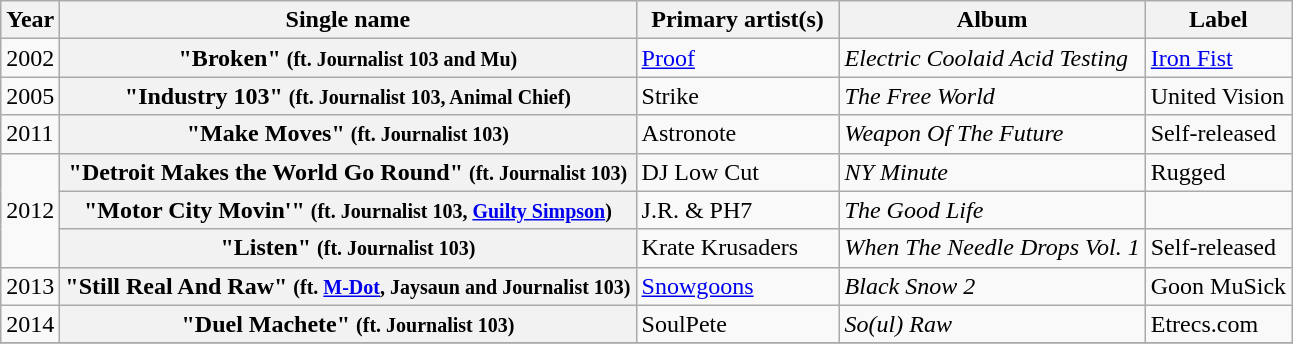<table class="wikitable plainrowheaders" style="text-align:left;">
<tr>
<th scope="col" rowspan="1">Year</th>
<th scope="col" rowspan="1">Single name</th>
<th scope="col" rowspan="1" style="width:8em;">Primary artist(s)</th>
<th scope="col" rowspan="1">Album</th>
<th scope="col" rowspan="1">Label</th>
</tr>
<tr>
<td rowspan="1">2002</td>
<th scope="row">"Broken" <small>(ft. Journalist 103 and Mu)</small></th>
<td><a href='#'>Proof</a></td>
<td><em>Electric Coolaid Acid Testing</em></td>
<td><a href='#'>Iron Fist</a></td>
</tr>
<tr>
<td rowspan="1">2005</td>
<th scope="row">"Industry 103" <small>(ft. Journalist 103, Animal Chief)</small></th>
<td>Strike</td>
<td><em>The Free World</em></td>
<td>United Vision</td>
</tr>
<tr>
<td rowspan="1">2011</td>
<th scope="row">"Make Moves" <small>(ft. Journalist 103)</small></th>
<td>Astronote</td>
<td><em>Weapon Of The Future</em></td>
<td>Self-released</td>
</tr>
<tr>
<td rowspan="3">2012</td>
<th scope="row">"Detroit Makes the World Go Round" <small>(ft. Journalist 103)</small></th>
<td>DJ Low Cut</td>
<td><em>NY Minute</em></td>
<td>Rugged</td>
</tr>
<tr>
<th scope="row">"Motor City Movin'" <small>(ft. Journalist 103, <a href='#'>Guilty Simpson</a>)</small></th>
<td>J.R. & PH7</td>
<td><em>The Good Life</em></td>
<td></td>
</tr>
<tr>
<th scope="row">"Listen" <small>(ft. Journalist 103)</small></th>
<td>Krate Krusaders</td>
<td><em>When The Needle Drops Vol. 1</em></td>
<td>Self-released</td>
</tr>
<tr>
<td rowspan="1">2013</td>
<th scope="row">"Still Real And Raw" <small>(ft. <a href='#'>M-Dot</a>, Jaysaun and Journalist 103)</small></th>
<td><a href='#'>Snowgoons</a></td>
<td rowspan="1"><em>Black Snow 2</em></td>
<td>Goon MuSick</td>
</tr>
<tr>
<td rowspan="1">2014</td>
<th scope="row">"Duel Machete" <small>(ft. Journalist 103)</small></th>
<td>SoulPete</td>
<td><em>So(ul) Raw</em></td>
<td>Etrecs.com</td>
</tr>
<tr>
</tr>
</table>
